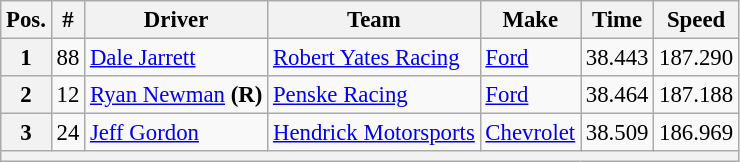<table class="wikitable" style="font-size:95%">
<tr>
<th>Pos.</th>
<th>#</th>
<th>Driver</th>
<th>Team</th>
<th>Make</th>
<th>Time</th>
<th>Speed</th>
</tr>
<tr>
<th>1</th>
<td>88</td>
<td><a href='#'>Dale Jarrett</a></td>
<td><a href='#'>Robert Yates Racing</a></td>
<td><a href='#'>Ford</a></td>
<td>38.443</td>
<td>187.290</td>
</tr>
<tr>
<th>2</th>
<td>12</td>
<td><a href='#'>Ryan Newman</a> <strong>(R)</strong></td>
<td><a href='#'>Penske Racing</a></td>
<td><a href='#'>Ford</a></td>
<td>38.464</td>
<td>187.188</td>
</tr>
<tr>
<th>3</th>
<td>24</td>
<td><a href='#'>Jeff Gordon</a></td>
<td><a href='#'>Hendrick Motorsports</a></td>
<td><a href='#'>Chevrolet</a></td>
<td>38.509</td>
<td>186.969</td>
</tr>
<tr>
<th colspan="7"></th>
</tr>
</table>
